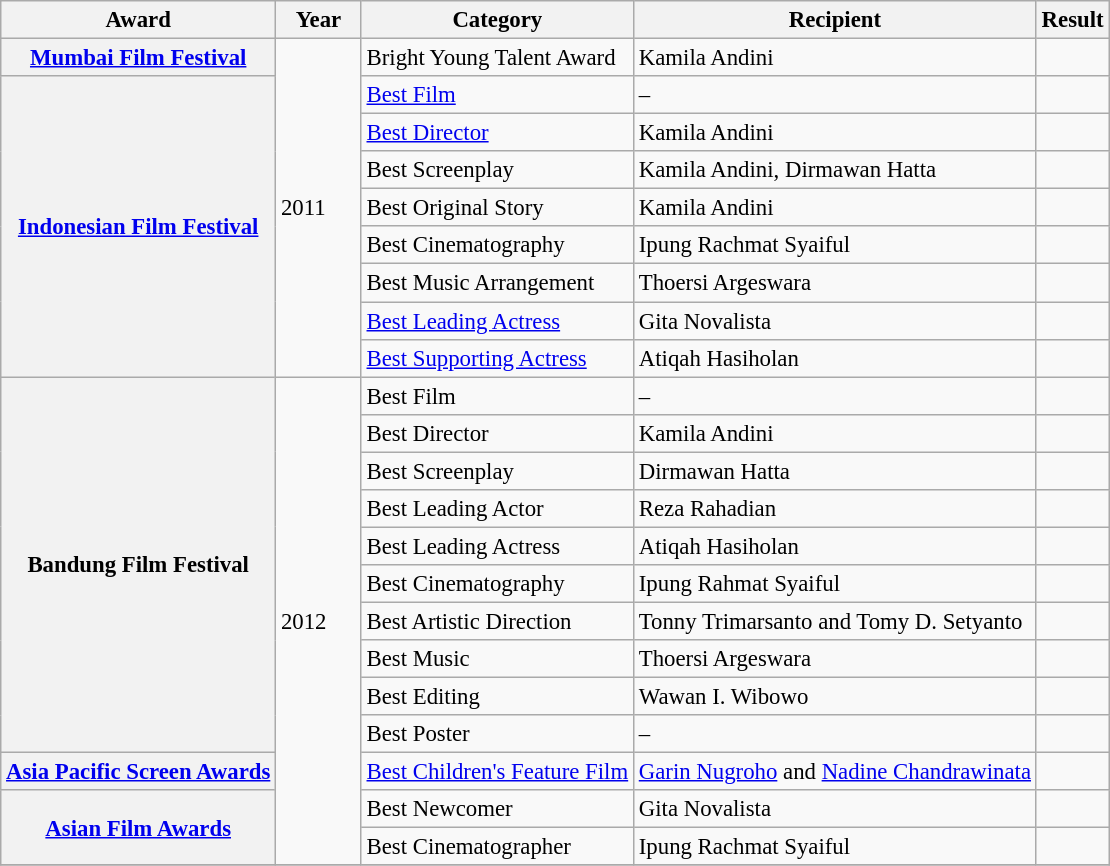<table class="wikitable plainrowheaders"  style="font-size: 95%;">
<tr>
<th scope="col">Award</th>
<th scope="col" width=50>Year</th>
<th scope="col">Category</th>
<th scope="col">Recipient</th>
<th scope="col">Result</th>
</tr>
<tr>
<th scope="row"><a href='#'>Mumbai Film Festival</a></th>
<td rowspan="9">2011</td>
<td>Bright Young Talent Award</td>
<td>Kamila Andini</td>
<td></td>
</tr>
<tr>
<th scope="row" rowspan="8"><a href='#'>Indonesian Film Festival</a></th>
<td><a href='#'>Best Film</a></td>
<td>–</td>
<td></td>
</tr>
<tr>
<td><a href='#'>Best Director</a></td>
<td>Kamila Andini</td>
<td></td>
</tr>
<tr>
<td>Best Screenplay</td>
<td>Kamila Andini, Dirmawan Hatta</td>
<td></td>
</tr>
<tr>
<td>Best Original Story</td>
<td>Kamila Andini</td>
<td></td>
</tr>
<tr>
<td>Best Cinematography</td>
<td>Ipung Rachmat Syaiful</td>
<td></td>
</tr>
<tr>
<td>Best Music Arrangement</td>
<td>Thoersi Argeswara</td>
<td></td>
</tr>
<tr>
<td><a href='#'>Best Leading Actress</a></td>
<td>Gita Novalista</td>
<td></td>
</tr>
<tr>
<td><a href='#'>Best Supporting Actress</a></td>
<td>Atiqah Hasiholan</td>
<td></td>
</tr>
<tr>
<th scope="row" rowspan="10">Bandung Film Festival</th>
<td rowspan="13">2012</td>
<td>Best Film</td>
<td>–</td>
<td></td>
</tr>
<tr>
<td>Best Director</td>
<td>Kamila Andini</td>
<td></td>
</tr>
<tr>
<td>Best Screenplay</td>
<td>Dirmawan Hatta</td>
<td></td>
</tr>
<tr>
<td>Best Leading Actor</td>
<td>Reza Rahadian</td>
<td></td>
</tr>
<tr>
<td>Best Leading Actress</td>
<td>Atiqah Hasiholan</td>
<td></td>
</tr>
<tr>
<td>Best Cinematography</td>
<td>Ipung Rahmat Syaiful</td>
<td></td>
</tr>
<tr>
<td>Best Artistic Direction</td>
<td>Tonny Trimarsanto and Tomy D. Setyanto</td>
<td></td>
</tr>
<tr>
<td>Best Music</td>
<td>Thoersi Argeswara</td>
<td></td>
</tr>
<tr>
<td>Best Editing</td>
<td>Wawan I. Wibowo</td>
<td></td>
</tr>
<tr>
<td>Best Poster</td>
<td>–</td>
<td></td>
</tr>
<tr>
<th scope="row"><a href='#'>Asia Pacific Screen Awards</a></th>
<td><a href='#'>Best Children's Feature Film</a></td>
<td><a href='#'>Garin Nugroho</a> and <a href='#'>Nadine Chandrawinata</a></td>
<td></td>
</tr>
<tr>
<th scope="row" rowspan="2"><a href='#'>Asian Film Awards</a></th>
<td>Best Newcomer</td>
<td>Gita Novalista</td>
<td></td>
</tr>
<tr>
<td>Best Cinematographer</td>
<td>Ipung Rachmat Syaiful</td>
<td></td>
</tr>
<tr>
</tr>
</table>
